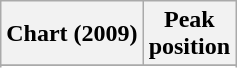<table class="wikitable plainrowheaders sortable" style="text-align:left;" border="1">
<tr>
<th scope="col">Chart (2009)</th>
<th scope="col">Peak<br>position</th>
</tr>
<tr>
</tr>
<tr>
</tr>
<tr>
</tr>
</table>
